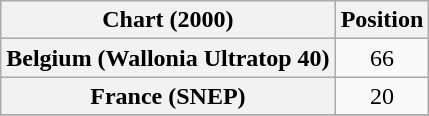<table class="wikitable sortable plainrowheaders">
<tr>
<th>Chart (2000)</th>
<th>Position</th>
</tr>
<tr>
<th scope="row">Belgium (Wallonia Ultratop 40)</th>
<td align="center">66</td>
</tr>
<tr>
<th scope="row">France (SNEP)</th>
<td align="center">20</td>
</tr>
<tr>
</tr>
</table>
